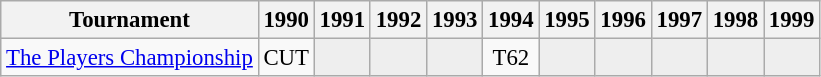<table class="wikitable" style="font-size:95%;text-align:center;">
<tr>
<th>Tournament</th>
<th>1990</th>
<th>1991</th>
<th>1992</th>
<th>1993</th>
<th>1994</th>
<th>1995</th>
<th>1996</th>
<th>1997</th>
<th>1998</th>
<th>1999</th>
</tr>
<tr>
<td align=left><a href='#'>The Players Championship</a></td>
<td>CUT</td>
<td style="background:#eeeeee;"></td>
<td style="background:#eeeeee;"></td>
<td style="background:#eeeeee;"></td>
<td>T62</td>
<td style="background:#eeeeee;"></td>
<td style="background:#eeeeee;"></td>
<td style="background:#eeeeee;"></td>
<td style="background:#eeeeee;"></td>
<td style="background:#eeeeee;"></td>
</tr>
</table>
